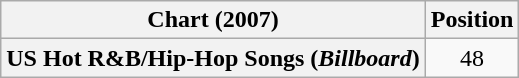<table class="wikitable plainrowheaders" style="text-align:center;">
<tr>
<th scope="col">Chart (2007)</th>
<th scope="col">Position</th>
</tr>
<tr>
<th scope="row">US Hot R&B/Hip-Hop Songs (<em>Billboard</em>)</th>
<td>48</td>
</tr>
</table>
